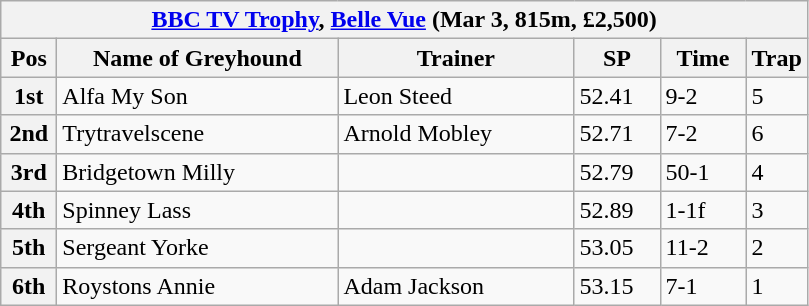<table class="wikitable">
<tr>
<th colspan="6"><a href='#'>BBC TV Trophy</a>, <a href='#'>Belle Vue</a> (Mar 3, 815m, £2,500)</th>
</tr>
<tr>
<th width=30>Pos</th>
<th width=180>Name of Greyhound</th>
<th width=150>Trainer</th>
<th width=50>SP</th>
<th width=50>Time</th>
<th width=30>Trap</th>
</tr>
<tr>
<th>1st</th>
<td>Alfa My Son</td>
<td>Leon Steed</td>
<td>52.41</td>
<td>9-2</td>
<td>5</td>
</tr>
<tr>
<th>2nd</th>
<td>Trytravelscene</td>
<td>Arnold Mobley</td>
<td>52.71</td>
<td>7-2</td>
<td>6</td>
</tr>
<tr>
<th>3rd</th>
<td>Bridgetown Milly</td>
<td></td>
<td>52.79</td>
<td>50-1</td>
<td>4</td>
</tr>
<tr>
<th>4th</th>
<td>Spinney Lass</td>
<td></td>
<td>52.89</td>
<td>1-1f</td>
<td>3</td>
</tr>
<tr>
<th>5th</th>
<td>Sergeant Yorke</td>
<td></td>
<td>53.05</td>
<td>11-2</td>
<td>2</td>
</tr>
<tr>
<th>6th</th>
<td>Roystons Annie</td>
<td>Adam Jackson</td>
<td>53.15</td>
<td>7-1</td>
<td>1</td>
</tr>
</table>
